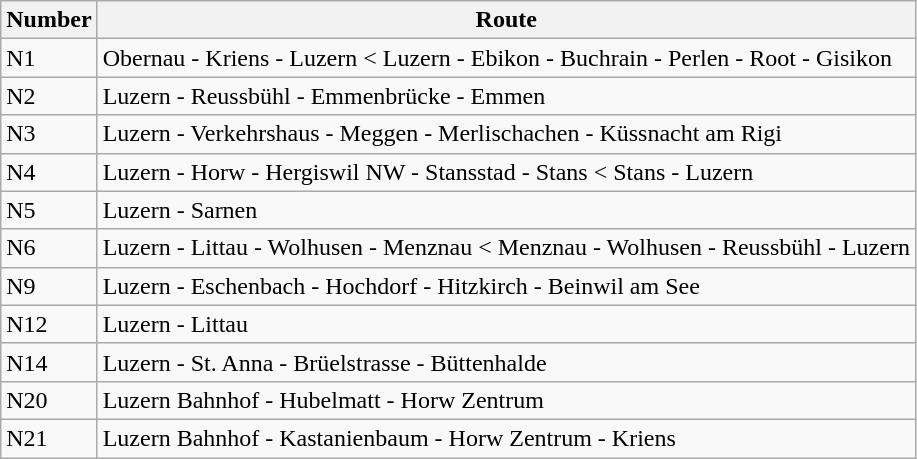<table class="wikitable">
<tr>
<th>Number</th>
<th>Route</th>
</tr>
<tr>
<td>N1</td>
<td>Obernau - Kriens - Luzern < Luzern - Ebikon - Buchrain - Perlen - Root - Gisikon</td>
</tr>
<tr>
<td>N2</td>
<td>Luzern - Reussbühl - Emmenbrücke - Emmen</td>
</tr>
<tr>
<td>N3</td>
<td>Luzern - Verkehrshaus - Meggen - Merlischachen - Küssnacht am Rigi</td>
</tr>
<tr>
<td>N4</td>
<td>Luzern - Horw - Hergiswil NW - Stansstad - Stans < Stans - Luzern</td>
</tr>
<tr>
<td>N5</td>
<td>Luzern - Sarnen</td>
</tr>
<tr>
<td>N6</td>
<td>Luzern - Littau - Wolhusen - Menznau < Menznau - Wolhusen - Reussbühl - Luzern</td>
</tr>
<tr>
<td>N9</td>
<td>Luzern - Eschenbach - Hochdorf - Hitzkirch - Beinwil am See</td>
</tr>
<tr>
<td>N12</td>
<td>Luzern - Littau</td>
</tr>
<tr>
<td>N14</td>
<td>Luzern - St. Anna - Brüelstrasse - Büttenhalde</td>
</tr>
<tr>
<td>N20</td>
<td>Luzern Bahnhof - Hubelmatt - Horw Zentrum</td>
</tr>
<tr>
<td>N21</td>
<td>Luzern Bahnhof - Kastanienbaum - Horw Zentrum - Kriens</td>
</tr>
</table>
